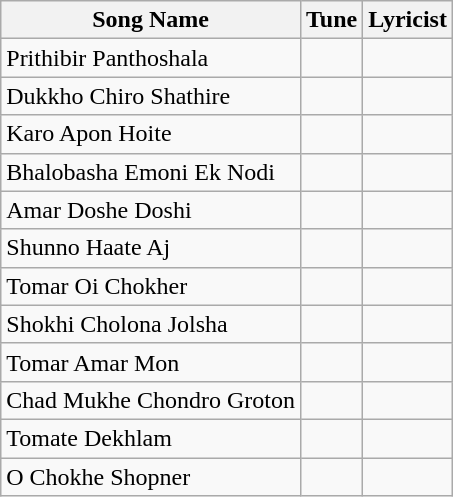<table class="wikitable sortable collapsible">
<tr>
<th style=*background:d0e5f5">Song Name</th>
<th style=*background:d0e5f5">Tune</th>
<th style=*background:d0e5f5">Lyricist</th>
</tr>
<tr>
<td>Prithibir Panthoshala</td>
<td></td>
<td></td>
</tr>
<tr>
<td>Dukkho Chiro Shathire</td>
<td></td>
<td></td>
</tr>
<tr>
<td>Karo Apon Hoite</td>
<td></td>
<td></td>
</tr>
<tr>
<td>Bhalobasha Emoni Ek Nodi</td>
<td></td>
<td></td>
</tr>
<tr>
<td>Amar Doshe Doshi</td>
<td></td>
<td></td>
</tr>
<tr>
<td>Shunno Haate Aj</td>
<td></td>
<td></td>
</tr>
<tr>
<td>Tomar Oi Chokher</td>
<td></td>
<td></td>
</tr>
<tr>
<td>Shokhi Cholona Jolsha</td>
<td></td>
<td></td>
</tr>
<tr>
<td>Tomar Amar Mon</td>
<td></td>
<td></td>
</tr>
<tr>
<td>Chad Mukhe Chondro Groton</td>
<td></td>
<td></td>
</tr>
<tr>
<td>Tomate Dekhlam</td>
<td></td>
<td></td>
</tr>
<tr>
<td>O Chokhe Shopner</td>
<td></td>
<td></td>
</tr>
</table>
